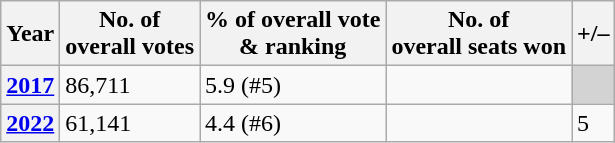<table class=wikitable>
<tr>
<th>Year</th>
<th>No. of<br>overall votes</th>
<th>% of overall vote<br> & ranking</th>
<th>No. of<br>overall seats won</th>
<th>+/–</th>
</tr>
<tr>
<th><a href='#'>2017</a></th>
<td>86,711</td>
<td>5.9 (#5)</td>
<td></td>
<td style="background:lightgrey;"></td>
</tr>
<tr>
<th><a href='#'>2022</a></th>
<td>61,141</td>
<td>4.4 (#6)</td>
<td></td>
<td> 5</td>
</tr>
</table>
